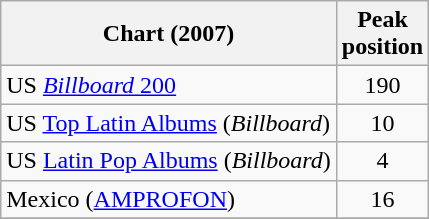<table class="wikitable sortable plainrowheaders">
<tr>
<th>Chart (2007)</th>
<th>Peak<br>position</th>
</tr>
<tr>
<td>US <a href='#'><em>Billboard</em> 200</a></td>
<td align="center">190</td>
</tr>
<tr>
<td>US <a href='#'>Top Latin Albums</a> (<em>Billboard</em>)</td>
<td align="center">10</td>
</tr>
<tr>
<td>US <a href='#'>Latin Pop Albums</a> (<em>Billboard</em>)</td>
<td align="center">4</td>
</tr>
<tr>
<td>Mexico (<a href='#'>AMPROFON</a>)</td>
<td align="center">16</td>
</tr>
<tr>
</tr>
</table>
